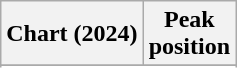<table class="wikitable plainrowheaders sortable" style="text-align:center;">
<tr>
<th>Chart (2024)</th>
<th>Peak<br>position</th>
</tr>
<tr>
</tr>
<tr>
</tr>
</table>
